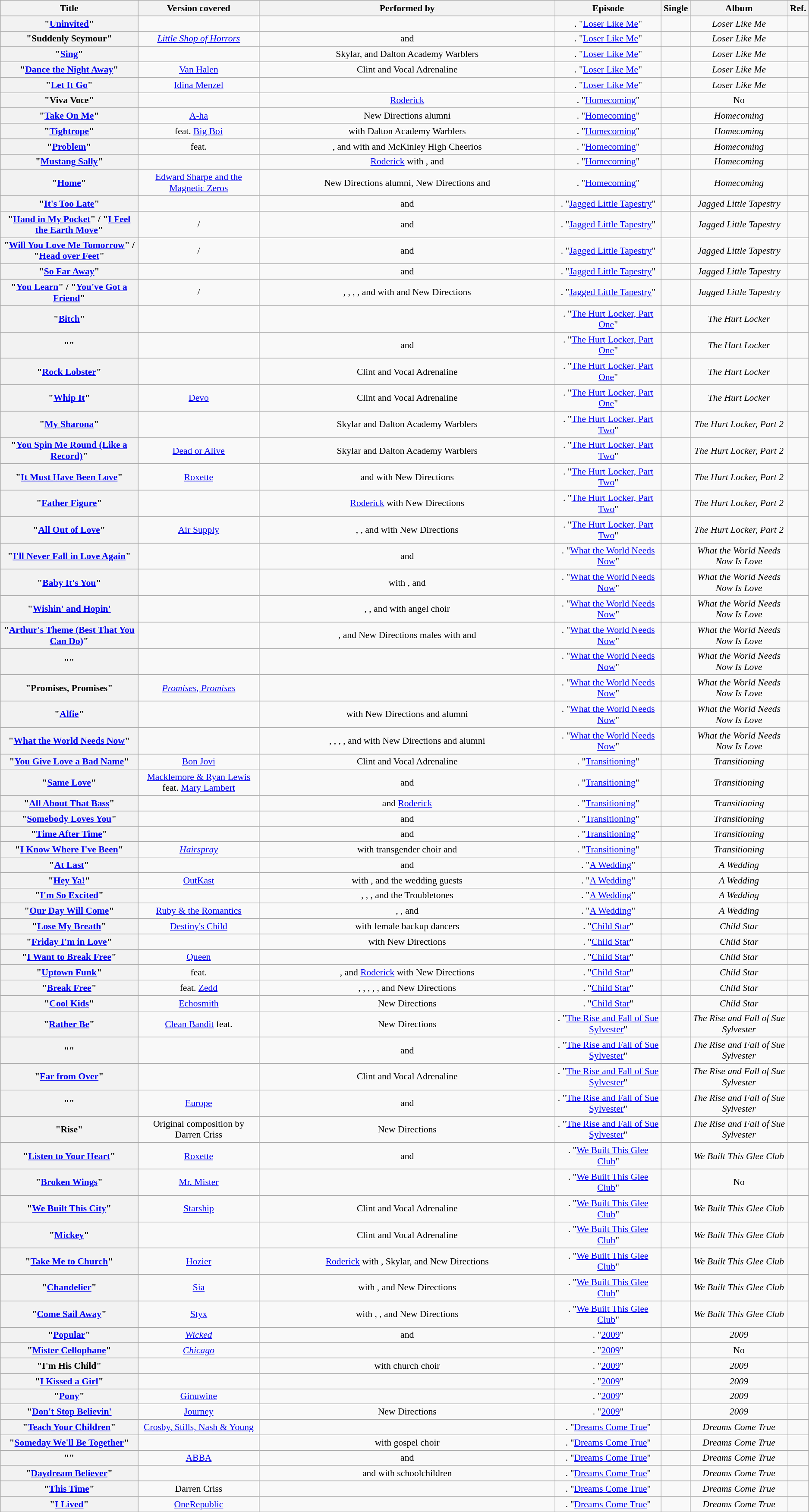<table class="wikitable sortable" style="font-size:90%; text-align: center">
<tr style="text-align: center;">
<th scope="col">Title</th>
<th scope="col">Version covered</th>
<th scope="col" style="width:450px;">Performed by</th>
<th scope="col">Episode</th>
<th scope="col">Single</th>
<th scope="col">Album</th>
<th scope="col">Ref.</th>
</tr>
<tr>
<th scope="row">"<a href='#'>Uninvited</a>"</th>
<td></td>
<td></td>
<td>. "<a href='#'>Loser Like Me</a>"</td>
<td></td>
<td><em>Loser Like Me</em></td>
<td></td>
</tr>
<tr>
<th scope="row">"Suddenly Seymour"</th>
<td><em><a href='#'>Little Shop of Horrors</a></em></td>
<td> and </td>
<td>. "<a href='#'>Loser Like Me</a>"</td>
<td></td>
<td><em>Loser Like Me</em></td>
<td></td>
</tr>
<tr>
<th scope="row">"<a href='#'>Sing</a>"</th>
<td></td>
<td>Skylar,  and Dalton Academy Warblers</td>
<td>. "<a href='#'>Loser Like Me</a>"</td>
<td></td>
<td><em>Loser Like Me</em></td>
<td></td>
</tr>
<tr>
<th scope="row">"<a href='#'>Dance the Night Away</a>"</th>
<td><a href='#'>Van Halen</a></td>
<td>Clint and Vocal Adrenaline</td>
<td>. "<a href='#'>Loser Like Me</a>"</td>
<td></td>
<td><em>Loser Like Me</em></td>
<td></td>
</tr>
<tr>
<th scope="row">"<a href='#'>Let It Go</a>"</th>
<td><a href='#'>Idina Menzel</a></td>
<td></td>
<td>. "<a href='#'>Loser Like Me</a>"</td>
<td></td>
<td><em>Loser Like Me</em></td>
<td></td>
</tr>
<tr>
<th scope="row">"Viva Voce"</th>
<td></td>
<td><a href='#'>Roderick</a></td>
<td>. "<a href='#'>Homecoming</a>"</td>
<td></td>
<td>No</td>
<td></td>
</tr>
<tr>
<th scope="row">"<a href='#'>Take On Me</a>"</th>
<td><a href='#'>A-ha</a></td>
<td>New Directions alumni</td>
<td>. "<a href='#'>Homecoming</a>"</td>
<td></td>
<td><em>Homecoming</em></td>
<td></td>
</tr>
<tr>
<th scope="row">"<a href='#'>Tightrope</a>"</th>
<td> feat. <a href='#'>Big Boi</a></td>
<td> with Dalton Academy Warblers</td>
<td>. "<a href='#'>Homecoming</a>"</td>
<td></td>
<td><em>Homecoming</em></td>
<td></td>
</tr>
<tr>
<th scope="row">"<a href='#'>Problem</a>"</th>
<td> feat. </td>
<td>,  and  with  and McKinley High Cheerios</td>
<td>. "<a href='#'>Homecoming</a>"</td>
<td></td>
<td><em>Homecoming</em></td>
<td></td>
</tr>
<tr>
<th scope="row">"<a href='#'>Mustang Sally</a>"</th>
<td></td>
<td><a href='#'>Roderick</a> with ,  and </td>
<td>. "<a href='#'>Homecoming</a>"</td>
<td></td>
<td><em>Homecoming</em></td>
<td></td>
</tr>
<tr>
<th scope="row">"<a href='#'>Home</a>"</th>
<td><a href='#'>Edward Sharpe and the Magnetic Zeros</a></td>
<td>New Directions alumni, New Directions and </td>
<td>. "<a href='#'>Homecoming</a>"</td>
<td></td>
<td><em>Homecoming</em></td>
<td></td>
</tr>
<tr>
<th scope="row">"<a href='#'>It's Too Late</a>"</th>
<td></td>
<td> and </td>
<td>. "<a href='#'>Jagged Little Tapestry</a>"</td>
<td></td>
<td><em>Jagged Little Tapestry</em></td>
<td></td>
</tr>
<tr>
<th scope="row">"<a href='#'>Hand in My Pocket</a>" / "<a href='#'>I Feel the Earth Move</a>"</th>
<td> / </td>
<td> and </td>
<td>. "<a href='#'>Jagged Little Tapestry</a>"</td>
<td></td>
<td><em>Jagged Little Tapestry</em></td>
<td></td>
</tr>
<tr>
<th scope="row">"<a href='#'>Will You Love Me Tomorrow</a>" / "<a href='#'>Head over Feet</a>"</th>
<td> / </td>
<td> and </td>
<td>. "<a href='#'>Jagged Little Tapestry</a>"</td>
<td></td>
<td><em>Jagged Little Tapestry</em></td>
<td></td>
</tr>
<tr>
<th scope="row">"<a href='#'>So Far Away</a>"</th>
<td></td>
<td> and </td>
<td>. "<a href='#'>Jagged Little Tapestry</a>"</td>
<td></td>
<td><em>Jagged Little Tapestry</em></td>
<td></td>
</tr>
<tr>
<th scope="row">"<a href='#'>You Learn</a>" / "<a href='#'>You've Got a Friend</a>"</th>
<td> / </td>
<td>, , , ,  and  with  and New Directions</td>
<td>. "<a href='#'>Jagged Little Tapestry</a>"</td>
<td></td>
<td><em>Jagged Little Tapestry</em></td>
<td></td>
</tr>
<tr>
<th scope="row">"<a href='#'>Bitch</a>"</th>
<td></td>
<td></td>
<td>. "<a href='#'>The Hurt Locker, Part One</a>"</td>
<td></td>
<td><em>The Hurt Locker</em></td>
<td></td>
</tr>
<tr>
<th scope="row">""</th>
<td></td>
<td> and </td>
<td>. "<a href='#'>The Hurt Locker, Part One</a>"</td>
<td></td>
<td><em>The Hurt Locker</em></td>
<td></td>
</tr>
<tr>
<th scope="row">"<a href='#'>Rock Lobster</a>"</th>
<td></td>
<td>Clint and Vocal Adrenaline</td>
<td>. "<a href='#'>The Hurt Locker, Part One</a>"</td>
<td></td>
<td><em>The Hurt Locker</em></td>
<td></td>
</tr>
<tr>
<th scope="row">"<a href='#'>Whip It</a>"</th>
<td><a href='#'>Devo</a></td>
<td>Clint and Vocal Adrenaline</td>
<td>. "<a href='#'>The Hurt Locker, Part One</a>"</td>
<td></td>
<td><em>The Hurt Locker</em></td>
<td></td>
</tr>
<tr>
<th scope="row">"<a href='#'>My Sharona</a>"</th>
<td></td>
<td>Skylar and Dalton Academy Warblers</td>
<td>. "<a href='#'>The Hurt Locker, Part Two</a>"</td>
<td></td>
<td><em>The Hurt Locker, Part 2</em></td>
<td></td>
</tr>
<tr>
<th scope="row">"<a href='#'>You Spin Me Round (Like a Record)</a>"</th>
<td><a href='#'>Dead or Alive</a></td>
<td>Skylar and Dalton Academy Warblers</td>
<td>. "<a href='#'>The Hurt Locker, Part Two</a>"</td>
<td></td>
<td><em>The Hurt Locker, Part 2</em></td>
<td></td>
</tr>
<tr>
<th scope="row">"<a href='#'>It Must Have Been Love</a>"</th>
<td><a href='#'>Roxette</a></td>
<td> and  with New Directions</td>
<td>. "<a href='#'>The Hurt Locker, Part Two</a>"</td>
<td></td>
<td><em>The Hurt Locker, Part 2</em></td>
<td></td>
</tr>
<tr>
<th scope="row">"<a href='#'>Father Figure</a>"</th>
<td></td>
<td><a href='#'>Roderick</a> with New Directions</td>
<td>. "<a href='#'>The Hurt Locker, Part Two</a>"</td>
<td></td>
<td><em>The Hurt Locker, Part 2</em></td>
<td></td>
</tr>
<tr>
<th scope="row">"<a href='#'>All Out of Love</a>"</th>
<td><a href='#'>Air Supply</a></td>
<td>, , and  with New Directions</td>
<td>. "<a href='#'>The Hurt Locker, Part Two</a>"</td>
<td></td>
<td><em>The Hurt Locker, Part 2</em></td>
<td></td>
</tr>
<tr>
<th scope="row">"<a href='#'>I'll Never Fall in Love Again</a>"</th>
<td></td>
<td> and </td>
<td>. "<a href='#'>What the World Needs Now</a>"</td>
<td></td>
<td><em>What the World Needs Now Is Love</em></td>
<td></td>
</tr>
<tr>
<th scope="row">"<a href='#'>Baby It's You</a>"</th>
<td></td>
<td> with ,  and </td>
<td>. "<a href='#'>What the World Needs Now</a>"</td>
<td></td>
<td><em>What the World Needs Now Is Love</em></td>
<td></td>
</tr>
<tr>
<th scope="row">"<a href='#'>Wishin' and Hopin'</a></th>
<td></td>
<td>, ,  and  with angel choir</td>
<td>. "<a href='#'>What the World Needs Now</a>"</td>
<td></td>
<td><em>What the World Needs Now Is Love</em></td>
<td></td>
</tr>
<tr>
<th scope="row">"<a href='#'>Arthur's Theme (Best That You Can Do)</a>"</th>
<td></td>
<td>,  and New Directions males with  and </td>
<td>. "<a href='#'>What the World Needs Now</a>"</td>
<td></td>
<td><em>What the World Needs Now Is Love</em></td>
<td></td>
</tr>
<tr>
<th scope="row">""</th>
<td></td>
<td></td>
<td>. "<a href='#'>What the World Needs Now</a>"</td>
<td></td>
<td><em>What the World Needs Now Is Love</em></td>
<td></td>
</tr>
<tr>
<th scope="row">"Promises, Promises"</th>
<td><em><a href='#'>Promises, Promises</a></em></td>
<td></td>
<td>. "<a href='#'>What the World Needs Now</a>"</td>
<td></td>
<td><em>What the World Needs Now Is Love</em></td>
<td></td>
</tr>
<tr>
<th scope="row">"<a href='#'>Alfie</a>"</th>
<td></td>
<td> with New Directions and alumni</td>
<td>. "<a href='#'>What the World Needs Now</a>"</td>
<td></td>
<td><em>What the World Needs Now Is Love</em></td>
<td></td>
</tr>
<tr>
<th scope="row">"<a href='#'>What the World Needs Now</a>"</th>
<td></td>
<td>, , , ,  and  with New Directions and alumni</td>
<td>. "<a href='#'>What the World Needs Now</a>"</td>
<td></td>
<td><em>What the World Needs Now Is Love</em></td>
<td></td>
</tr>
<tr>
<th scope="row">"<a href='#'>You Give Love a Bad Name</a>"</th>
<td><a href='#'>Bon Jovi</a></td>
<td>Clint and Vocal Adrenaline</td>
<td>. "<a href='#'>Transitioning</a>"</td>
<td></td>
<td><em>Transitioning</em></td>
<td></td>
</tr>
<tr>
<th scope="row">"<a href='#'>Same Love</a>"</th>
<td><a href='#'>Macklemore & Ryan Lewis</a> feat. <a href='#'>Mary Lambert</a></td>
<td> and </td>
<td>. "<a href='#'>Transitioning</a>"</td>
<td></td>
<td><em>Transitioning</em></td>
<td></td>
</tr>
<tr>
<th scope="row">"<a href='#'>All About That Bass</a>"</th>
<td></td>
<td> and <a href='#'>Roderick</a></td>
<td>. "<a href='#'>Transitioning</a>"</td>
<td></td>
<td><em>Transitioning</em></td>
<td></td>
</tr>
<tr>
<th scope="row">"<a href='#'>Somebody Loves You</a>"</th>
<td></td>
<td> and </td>
<td>. "<a href='#'>Transitioning</a>"</td>
<td></td>
<td><em>Transitioning</em></td>
<td></td>
</tr>
<tr>
<th scope="row">"<a href='#'>Time After Time</a>"</th>
<td></td>
<td> and </td>
<td>. "<a href='#'>Transitioning</a>"</td>
<td></td>
<td><em>Transitioning</em></td>
<td></td>
</tr>
<tr>
<th scope="row">"<a href='#'>I Know Where I've Been</a>"</th>
<td><em><a href='#'>Hairspray</a></em></td>
<td> with transgender choir and </td>
<td>. "<a href='#'>Transitioning</a>"</td>
<td></td>
<td><em>Transitioning</em></td>
<td></td>
</tr>
<tr>
<th scope="row">"<a href='#'>At Last</a>"</th>
<td></td>
<td> and </td>
<td>. "<a href='#'>A Wedding</a>"</td>
<td></td>
<td><em>A Wedding</em></td>
<td></td>
</tr>
<tr>
<th scope="row">"<a href='#'>Hey Ya!</a>"</th>
<td><a href='#'>OutKast</a></td>
<td> with ,  and the wedding guests</td>
<td>. "<a href='#'>A Wedding</a>"</td>
<td></td>
<td><em>A Wedding</em></td>
<td></td>
</tr>
<tr>
<th scope="row">"<a href='#'>I'm So Excited</a>"</th>
<td></td>
<td>, , ,  and the Troubletones</td>
<td>. "<a href='#'>A Wedding</a>"</td>
<td></td>
<td><em>A Wedding</em></td>
<td></td>
</tr>
<tr>
<th scope="row">"<a href='#'>Our Day Will Come</a>"</th>
<td><a href='#'>Ruby & the Romantics</a></td>
<td>, ,  and </td>
<td>. "<a href='#'>A Wedding</a>"</td>
<td></td>
<td><em>A Wedding</em></td>
<td></td>
</tr>
<tr>
<th scope="row">"<a href='#'>Lose My Breath</a>"</th>
<td><a href='#'>Destiny's Child</a></td>
<td> with female backup dancers</td>
<td>. "<a href='#'>Child Star</a>"</td>
<td></td>
<td><em>Child Star</em></td>
<td></td>
</tr>
<tr>
<th scope="row">"<a href='#'>Friday I'm in Love</a>"</th>
<td></td>
<td> with New Directions</td>
<td>. "<a href='#'>Child Star</a>"</td>
<td></td>
<td><em>Child Star</em></td>
<td></td>
</tr>
<tr>
<th scope="row">"<a href='#'>I Want to Break Free</a>"</th>
<td><a href='#'>Queen</a></td>
<td></td>
<td>. "<a href='#'>Child Star</a>"</td>
<td></td>
<td><em>Child Star</em></td>
<td></td>
</tr>
<tr>
<th scope="row">"<a href='#'>Uptown Funk</a>"</th>
<td> feat. </td>
<td>,  and <a href='#'>Roderick</a> with New Directions</td>
<td>. "<a href='#'>Child Star</a>"</td>
<td></td>
<td><em>Child Star</em></td>
<td></td>
</tr>
<tr>
<th scope="row">"<a href='#'>Break Free</a>"</th>
<td> feat. <a href='#'>Zedd</a></td>
<td>, , , , ,  and New Directions</td>
<td>. "<a href='#'>Child Star</a>"</td>
<td></td>
<td><em>Child Star</em></td>
<td></td>
</tr>
<tr>
<th scope="row">"<a href='#'>Cool Kids</a>"</th>
<td><a href='#'>Echosmith</a></td>
<td>New Directions</td>
<td>. "<a href='#'>Child Star</a>"</td>
<td></td>
<td><em>Child Star</em></td>
<td></td>
</tr>
<tr>
<th scope="row">"<a href='#'>Rather Be</a>"</th>
<td><a href='#'>Clean Bandit</a> feat. </td>
<td>New Directions</td>
<td>. "<a href='#'>The Rise and Fall of Sue Sylvester</a>"</td>
<td></td>
<td><em>The Rise and Fall of Sue Sylvester</em></td>
<td></td>
</tr>
<tr>
<th scope="row">""</th>
<td></td>
<td> and </td>
<td>. "<a href='#'>The Rise and Fall of Sue Sylvester</a>"</td>
<td></td>
<td><em>The Rise and Fall of Sue Sylvester</em></td>
<td></td>
</tr>
<tr>
<th scope="row">"<a href='#'>Far from Over</a>"</th>
<td></td>
<td>Clint and Vocal Adrenaline</td>
<td>. "<a href='#'>The Rise and Fall of Sue Sylvester</a>"</td>
<td></td>
<td><em>The Rise and Fall of Sue Sylvester</em></td>
<td></td>
</tr>
<tr>
<th scope="row">""</th>
<td><a href='#'>Europe</a></td>
<td> and </td>
<td>. "<a href='#'>The Rise and Fall of Sue Sylvester</a>"</td>
<td></td>
<td><em>The Rise and Fall of Sue Sylvester</em></td>
<td></td>
</tr>
<tr>
<th scope="row">"Rise"</th>
<td>Original composition by Darren Criss</td>
<td>New Directions</td>
<td>. "<a href='#'>The Rise and Fall of Sue Sylvester</a>"</td>
<td></td>
<td><em>The Rise and Fall of Sue Sylvester</em></td>
<td></td>
</tr>
<tr>
<th scope="row">"<a href='#'>Listen to Your Heart</a>"</th>
<td><a href='#'>Roxette</a></td>
<td> and </td>
<td>. "<a href='#'>We Built This Glee Club</a>"</td>
<td></td>
<td><em>We Built This Glee Club</em></td>
<td></td>
</tr>
<tr>
<th scope="row">"<a href='#'>Broken Wings</a>"</th>
<td><a href='#'>Mr. Mister</a></td>
<td></td>
<td>. "<a href='#'>We Built This Glee Club</a>"</td>
<td></td>
<td>No</td>
<td></td>
</tr>
<tr>
<th scope="row">"<a href='#'>We Built This City</a>"</th>
<td><a href='#'>Starship</a></td>
<td>Clint and Vocal Adrenaline</td>
<td>. "<a href='#'>We Built This Glee Club</a>"</td>
<td></td>
<td><em>We Built This Glee Club</em></td>
<td></td>
</tr>
<tr>
<th scope="row">"<a href='#'>Mickey</a>"</th>
<td></td>
<td>Clint and Vocal Adrenaline</td>
<td>. "<a href='#'>We Built This Glee Club</a>"</td>
<td></td>
<td><em>We Built This Glee Club</em></td>
<td></td>
</tr>
<tr>
<th scope="row">"<a href='#'>Take Me to Church</a>"</th>
<td><a href='#'>Hozier</a></td>
<td><a href='#'>Roderick</a> with , Skylar,  and New Directions</td>
<td>. "<a href='#'>We Built This Glee Club</a>"</td>
<td></td>
<td><em>We Built This Glee Club</em></td>
<td></td>
</tr>
<tr>
<th scope="row">"<a href='#'>Chandelier</a>"</th>
<td><a href='#'>Sia</a></td>
<td> with ,  and New Directions</td>
<td>. "<a href='#'>We Built This Glee Club</a>"</td>
<td></td>
<td><em>We Built This Glee Club</em></td>
<td></td>
</tr>
<tr>
<th scope="row">"<a href='#'>Come Sail Away</a>"</th>
<td><a href='#'>Styx</a></td>
<td> with , ,  and New Directions</td>
<td>. "<a href='#'>We Built This Glee Club</a>"</td>
<td></td>
<td><em>We Built This Glee Club</em></td>
<td></td>
</tr>
<tr>
<th scope="row">"<a href='#'>Popular</a>"</th>
<td><em><a href='#'>Wicked</a></em></td>
<td> and </td>
<td>. "<a href='#'>2009</a>"</td>
<td></td>
<td><em>2009</em></td>
<td></td>
</tr>
<tr>
<th scope="row">"<a href='#'>Mister Cellophane</a>"</th>
<td><em><a href='#'>Chicago</a></em></td>
<td></td>
<td>. "<a href='#'>2009</a>"</td>
<td></td>
<td>No</td>
<td></td>
</tr>
<tr>
<th scope="row">"I'm His Child"</th>
<td></td>
<td> with church choir</td>
<td>. "<a href='#'>2009</a>"</td>
<td></td>
<td><em>2009</em></td>
<td></td>
</tr>
<tr>
<th scope="row">"<a href='#'>I Kissed a Girl</a>"</th>
<td></td>
<td></td>
<td>. "<a href='#'>2009</a>"</td>
<td></td>
<td><em>2009</em></td>
<td></td>
</tr>
<tr>
<th scope="row">"<a href='#'>Pony</a>"</th>
<td><a href='#'>Ginuwine</a></td>
<td></td>
<td>. "<a href='#'>2009</a>"</td>
<td></td>
<td><em>2009</em></td>
<td></td>
</tr>
<tr>
<th scope="row">"<a href='#'>Don't Stop Believin'</a></th>
<td><a href='#'>Journey</a></td>
<td>New Directions</td>
<td>. "<a href='#'>2009</a>"</td>
<td></td>
<td><em>2009</em></td>
<td></td>
</tr>
<tr>
<th scope="row">"<a href='#'>Teach Your Children</a>"</th>
<td><a href='#'>Crosby, Stills, Nash & Young</a></td>
<td></td>
<td>. "<a href='#'>Dreams Come True</a>"</td>
<td></td>
<td><em>Dreams Come True</em></td>
<td></td>
</tr>
<tr>
<th scope="row">"<a href='#'>Someday We'll Be Together</a>"</th>
<td></td>
<td> with gospel choir</td>
<td>. "<a href='#'>Dreams Come True</a>"</td>
<td></td>
<td><em>Dreams Come True</em></td>
<td></td>
</tr>
<tr>
<th scope="row">""</th>
<td><a href='#'>ABBA</a></td>
<td> and </td>
<td>. "<a href='#'>Dreams Come True</a>"</td>
<td></td>
<td><em>Dreams Come True</em></td>
<td></td>
</tr>
<tr>
<th scope="row">"<a href='#'>Daydream Believer</a>"</th>
<td></td>
<td> and  with schoolchildren</td>
<td>. "<a href='#'>Dreams Come True</a>"</td>
<td></td>
<td><em>Dreams Come True</em></td>
<td></td>
</tr>
<tr>
<th scope="row">"<a href='#'>This Time</a>"</th>
<td>Darren Criss</td>
<td></td>
<td>. "<a href='#'>Dreams Come True</a>"</td>
<td></td>
<td><em>Dreams Come True</em></td>
<td></td>
</tr>
<tr>
<th scope="row">"<a href='#'>I Lived</a>"</th>
<td><a href='#'>OneRepublic</a></td>
<td></td>
<td>. "<a href='#'>Dreams Come True</a>"</td>
<td></td>
<td><em>Dreams Come True</em></td>
<td></td>
</tr>
</table>
